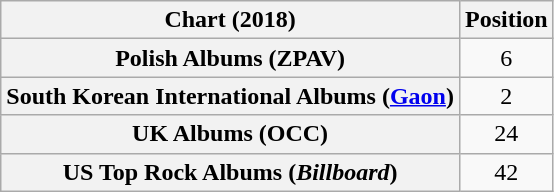<table class="wikitable sortable plainrowheaders" style="text-align:center">
<tr>
<th scope="col">Chart (2018)</th>
<th scope="col">Position</th>
</tr>
<tr>
<th scope="row">Polish Albums (ZPAV)</th>
<td>6</td>
</tr>
<tr>
<th scope="row">South Korean International Albums (<a href='#'>Gaon</a>)</th>
<td>2</td>
</tr>
<tr>
<th scope="row">UK Albums (OCC)</th>
<td>24</td>
</tr>
<tr>
<th scope="row">US Top Rock Albums (<em>Billboard</em>)</th>
<td>42</td>
</tr>
</table>
